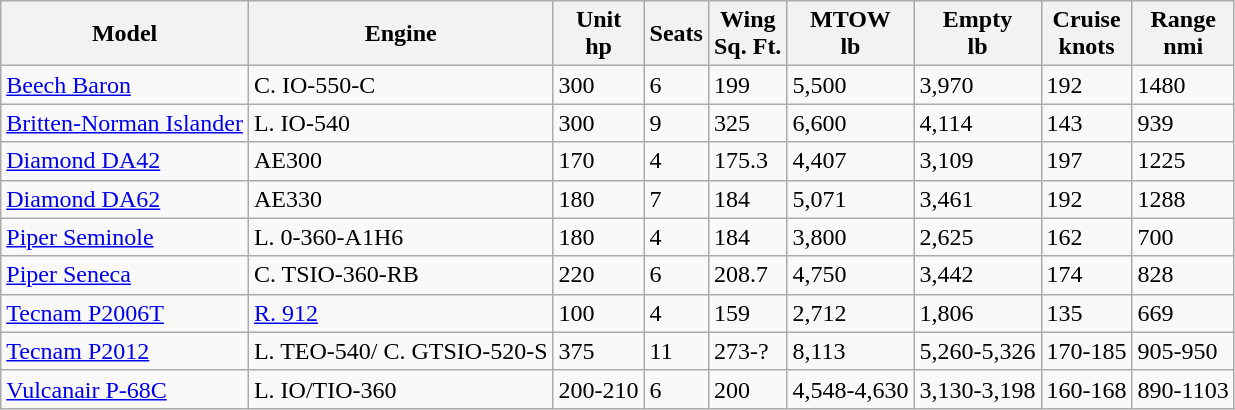<table class="wikitable sortable">
<tr>
<th>Model</th>
<th>Engine</th>
<th data-sort-type="number">Unit<br>hp</th>
<th data-sort-type="number">Seats</th>
<th data-sort-type="number">Wing<br>Sq. Ft.</th>
<th data-sort-type="number">MTOW<br>lb</th>
<th data-sort-type="number">Empty<br>lb</th>
<th data-sort-type="number">Cruise<br>knots</th>
<th data-sort-type="number">Range<br>nmi</th>
</tr>
<tr>
<td><a href='#'>Beech Baron</a></td>
<td>C.	IO-550-C</td>
<td>300</td>
<td>6</td>
<td>199</td>
<td>5,500</td>
<td>3,970</td>
<td>192</td>
<td>1480</td>
</tr>
<tr>
<td><a href='#'>Britten-Norman Islander</a></td>
<td>L.	IO-540</td>
<td>300</td>
<td>9</td>
<td>325</td>
<td>6,600</td>
<td>4,114</td>
<td>143</td>
<td>939</td>
</tr>
<tr>
<td><a href='#'>Diamond DA42</a></td>
<td>AE300</td>
<td>170</td>
<td>4</td>
<td>175.3</td>
<td>4,407</td>
<td>3,109</td>
<td>197</td>
<td>1225</td>
</tr>
<tr>
<td><a href='#'>Diamond DA62</a></td>
<td>AE330</td>
<td>180</td>
<td>7</td>
<td>184</td>
<td>5,071</td>
<td>3,461</td>
<td>192</td>
<td>1288</td>
</tr>
<tr>
<td><a href='#'>Piper Seminole</a></td>
<td>L.	0-360-A1H6</td>
<td>180</td>
<td>4</td>
<td>184</td>
<td>3,800</td>
<td>2,625</td>
<td>162</td>
<td>700</td>
</tr>
<tr>
<td><a href='#'>Piper Seneca</a></td>
<td>C.	TSIO-360-RB</td>
<td>220</td>
<td>6</td>
<td>208.7</td>
<td>4,750</td>
<td>3,442</td>
<td>174</td>
<td>828</td>
</tr>
<tr>
<td><a href='#'>Tecnam P2006T</a></td>
<td><a href='#'>R. 912</a></td>
<td>100</td>
<td>4</td>
<td>159</td>
<td>2,712</td>
<td>1,806</td>
<td>135</td>
<td>669</td>
</tr>
<tr>
<td><a href='#'>Tecnam P2012</a></td>
<td>L. TEO-540/ C. GTSIO-520-S</td>
<td>375</td>
<td>11</td>
<td>273-?</td>
<td>8,113</td>
<td>5,260-5,326</td>
<td>170-185</td>
<td>905-950</td>
</tr>
<tr>
<td><a href='#'>Vulcanair P-68C</a></td>
<td>L. IO/TIO-360</td>
<td>200-210</td>
<td>6</td>
<td>200</td>
<td>4,548-4,630</td>
<td>3,130-3,198</td>
<td>160-168</td>
<td>890-1103</td>
</tr>
</table>
